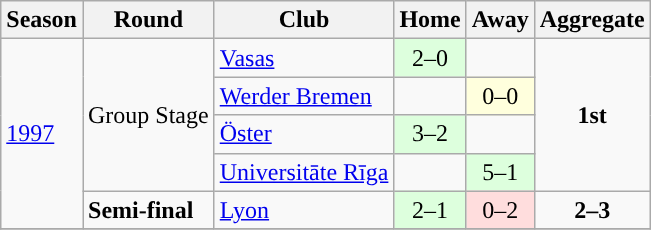<table class="wikitable">
<tr>
<th>Season</th>
<th>Round</th>
<th>Club</th>
<th>Home</th>
<th>Away</th>
<th>Aggregate</th>
</tr>
<tr>
<td rowspan=5><a href='#'>1997</a></td>
<td rowspan=4>Group Stage</td>
<td> <a href='#'>Vasas</a></td>
<td style="text-align:center; background:#dfd;">2–0</td>
<td></td>
<td style="text-align:center;" rowspan=4><strong>1st</strong></td>
</tr>
<tr>
<td> <a href='#'>Werder Bremen</a></td>
<td></td>
<td style="text-align:center; background:#ffd;">0–0</td>
</tr>
<tr>
<td> <a href='#'>Öster</a></td>
<td style="text-align:center; background:#dfd;">3–2</td>
<td></td>
</tr>
<tr>
<td> <a href='#'>Universitāte Rīga</a></td>
<td></td>
<td style="text-align:center; background:#dfd;">5–1</td>
</tr>
<tr>
<td><strong>Semi-final</strong></td>
<td> <a href='#'>Lyon</a></td>
<td style="text-align:center; background:#dfd;">2–1</td>
<td style="text-align:center; background:#fdd;">0–2</td>
<td style="text-align:center;"><strong>2–3</strong></td>
</tr>
<tr>
</tr>
</table>
